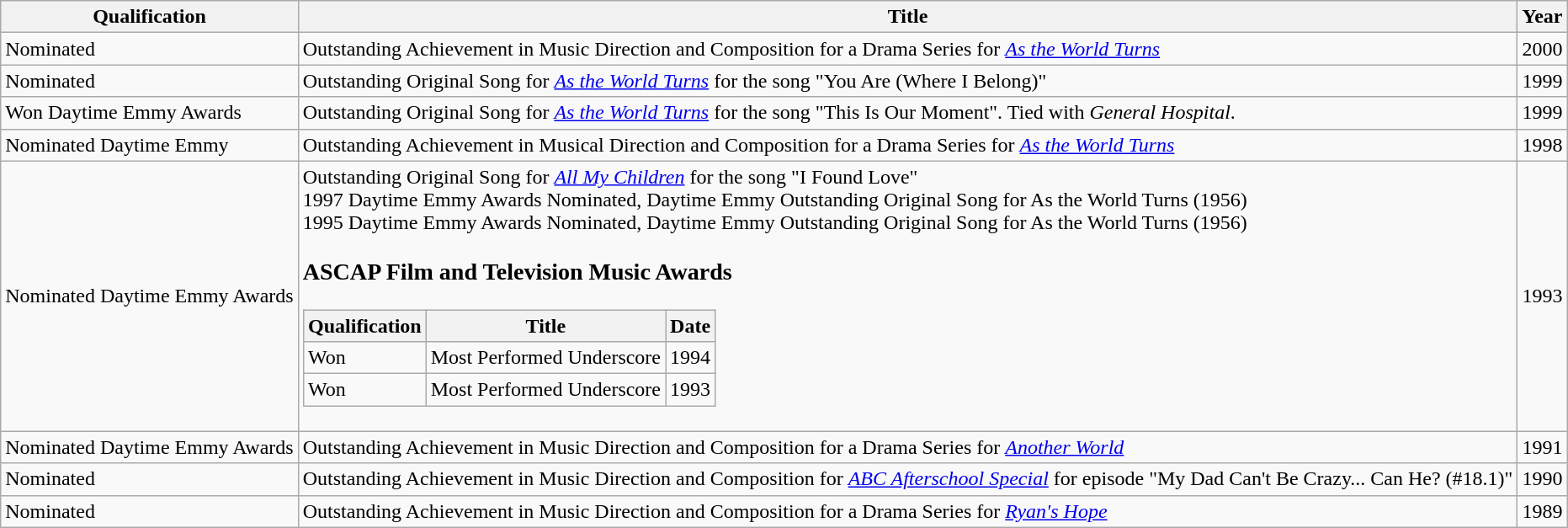<table class="wikitable sortable mw-collapsible">
<tr>
<th>Qualification</th>
<th>Title</th>
<th>Year</th>
</tr>
<tr>
<td>Nominated</td>
<td>Outstanding Achievement in Music Direction and Composition for a Drama Series for <em><a href='#'>As the World Turns</a></em></td>
<td>2000</td>
</tr>
<tr>
<td>Nominated</td>
<td>Outstanding Original Song for <em><a href='#'>As the World Turns</a></em> for the song "You Are (Where I Belong)"</td>
<td>1999</td>
</tr>
<tr>
<td>Won Daytime Emmy Awards</td>
<td>Outstanding Original Song for <em><a href='#'>As the World Turns</a></em> for the song "This Is Our Moment". Tied with <em>General Hospital</em>.</td>
<td>1999</td>
</tr>
<tr>
<td>Nominated Daytime Emmy</td>
<td>Outstanding Achievement in Musical Direction and Composition for a Drama Series for <em><a href='#'>As the World Turns</a></em></td>
<td>1998</td>
</tr>
<tr>
<td>Nominated Daytime Emmy Awards</td>
<td>Outstanding Original Song for <em><a href='#'>All My Children</a></em> for the song "I Found Love"<br>1997
Daytime Emmy Awards
Nominated, Daytime Emmy
Outstanding Original Song for As the World Turns (1956)<br>1995
Daytime Emmy Awards
Nominated, Daytime Emmy
Outstanding Original Song for As the World Turns (1956)<h3>ASCAP Film and Television Music Awards</h3><table class="wikitable sortable mw-collapsible">
<tr>
<th>Qualification</th>
<th>Title</th>
<th>Date</th>
</tr>
<tr>
<td>Won</td>
<td>Most Performed Underscore</td>
<td>1994</td>
</tr>
<tr>
<td>Won</td>
<td>Most Performed Underscore</td>
<td>1993</td>
</tr>
</table>
</td>
<td>1993</td>
</tr>
<tr>
<td>Nominated Daytime Emmy Awards</td>
<td>Outstanding Achievement in Music Direction and Composition for a Drama Series for <em><a href='#'>Another World</a></em></td>
<td>1991</td>
</tr>
<tr>
<td>Nominated</td>
<td>Outstanding Achievement in Music Direction and Composition for <em><a href='#'>ABC Afterschool Special</a></em> for episode "My Dad Can't Be Crazy... Can He? (#18.1)"</td>
<td>1990</td>
</tr>
<tr>
<td>Nominated</td>
<td>Outstanding Achievement in Music Direction and Composition for a Drama Series for <em><a href='#'>Ryan's Hope</a></em></td>
<td>1989</td>
</tr>
</table>
